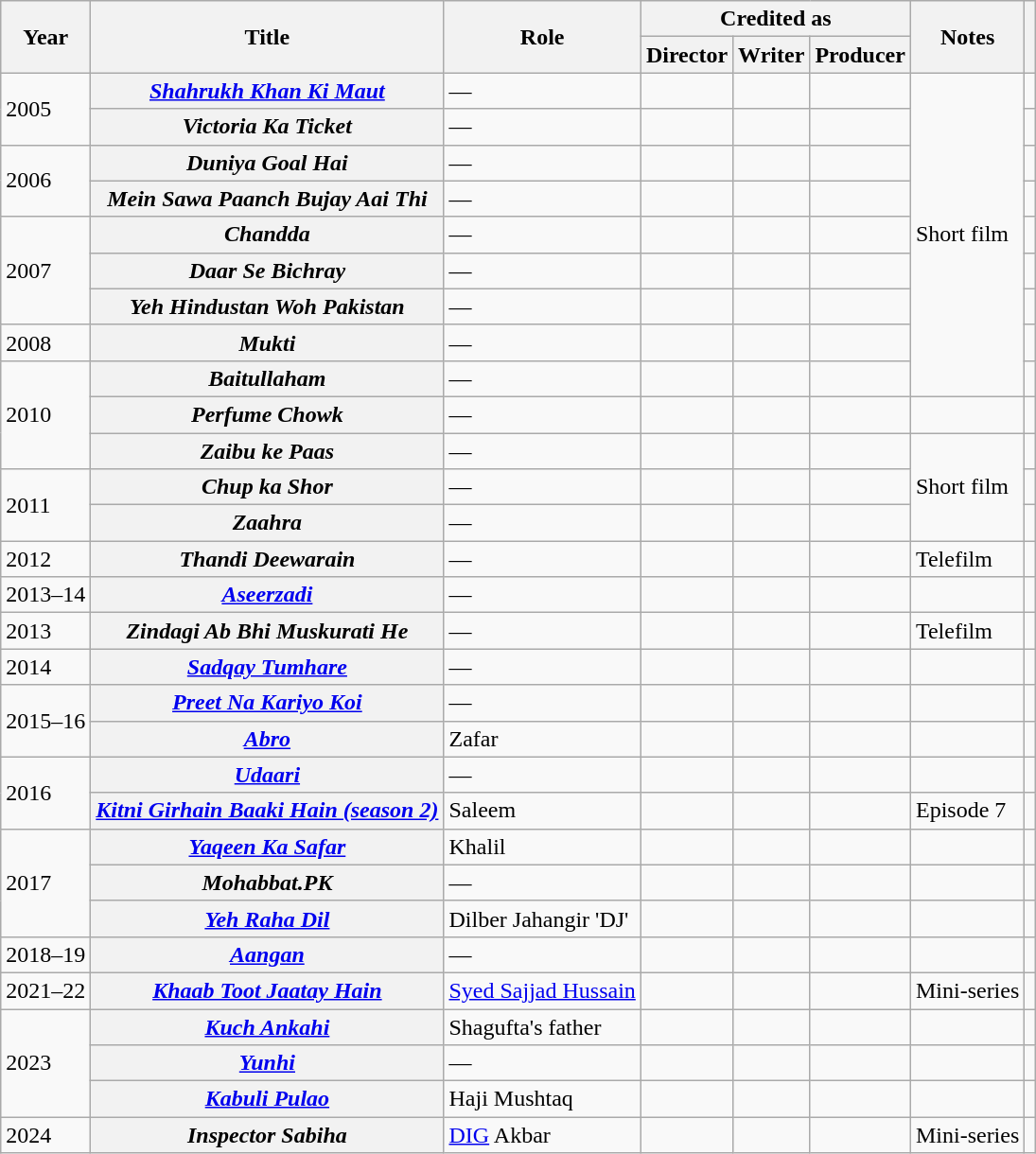<table class="wikitable plainrowheaders">
<tr>
<th rowspan="2">Year</th>
<th rowspan="2">Title</th>
<th rowspan="2">Role</th>
<th colspan="3">Credited as</th>
<th rowspan="2">Notes</th>
<th rowspan="2"></th>
</tr>
<tr>
<th>Director</th>
<th>Writer</th>
<th>Producer</th>
</tr>
<tr>
<td rowspan=2>2005</td>
<th scope=row><em><a href='#'>Shahrukh Khan Ki Maut</a></em></th>
<td>—</td>
<td></td>
<td></td>
<td></td>
<td rowspan="9">Short film</td>
<td></td>
</tr>
<tr>
<th scope=row><em>Victoria Ka Ticket</em></th>
<td>—</td>
<td></td>
<td></td>
<td></td>
<td></td>
</tr>
<tr>
<td rowspan=2>2006</td>
<th scope=row><em>Duniya Goal Hai</em></th>
<td>—</td>
<td></td>
<td></td>
<td></td>
<td></td>
</tr>
<tr>
<th scope=row><em>Mein Sawa Paanch Bujay Aai Thi</em></th>
<td>—</td>
<td></td>
<td></td>
<td></td>
<td></td>
</tr>
<tr>
<td rowspan=3>2007</td>
<th scope=row><em>Chandda</em></th>
<td>—</td>
<td></td>
<td></td>
<td></td>
<td></td>
</tr>
<tr>
<th scope=row><em>Daar Se Bichray</em></th>
<td>—</td>
<td></td>
<td></td>
<td></td>
<td></td>
</tr>
<tr>
<th scope=row><em>Yeh Hindustan Woh Pakistan</em></th>
<td>—</td>
<td></td>
<td></td>
<td></td>
<td></td>
</tr>
<tr>
<td>2008</td>
<th scope="row"><em>Mukti</em></th>
<td>—</td>
<td></td>
<td></td>
<td></td>
<td></td>
</tr>
<tr>
<td rowspan=3>2010</td>
<th scope=row><em>Baitullaham</em></th>
<td>—</td>
<td></td>
<td></td>
<td></td>
<td></td>
</tr>
<tr>
<th scope=row><em>Perfume Chowk</em></th>
<td>—</td>
<td></td>
<td></td>
<td></td>
<td></td>
<td></td>
</tr>
<tr>
<th scope=row><em>Zaibu ke Paas</em></th>
<td>—</td>
<td></td>
<td></td>
<td></td>
<td rowspan="3">Short film</td>
<td></td>
</tr>
<tr>
<td rowspan=2>2011</td>
<th scope=row><em>Chup ka Shor</em></th>
<td>—</td>
<td></td>
<td></td>
<td></td>
<td></td>
</tr>
<tr>
<th scope=row><em>Zaahra</em></th>
<td>—</td>
<td></td>
<td></td>
<td></td>
<td></td>
</tr>
<tr>
<td>2012</td>
<th scope=row><em>Thandi Deewarain</em></th>
<td>—</td>
<td></td>
<td></td>
<td></td>
<td>Telefilm</td>
<td></td>
</tr>
<tr>
<td>2013–14</td>
<th scope=row><em><a href='#'>Aseerzadi</a></em></th>
<td>—</td>
<td></td>
<td></td>
<td></td>
<td></td>
<td></td>
</tr>
<tr>
<td>2013</td>
<th scope=row><em>Zindagi Ab Bhi Muskurati He</em></th>
<td>—</td>
<td></td>
<td></td>
<td></td>
<td>Telefilm</td>
<td></td>
</tr>
<tr>
<td>2014</td>
<th scope=row><em><a href='#'>Sadqay Tumhare</a></em></th>
<td>—</td>
<td></td>
<td></td>
<td></td>
<td></td>
<td></td>
</tr>
<tr>
<td rowspan=2>2015–16</td>
<th scope=row><em><a href='#'>Preet Na Kariyo Koi</a></em></th>
<td>—</td>
<td></td>
<td></td>
<td></td>
<td></td>
<td></td>
</tr>
<tr>
<th scope=row><a href='#'><em>Abro</em></a></th>
<td>Zafar</td>
<td></td>
<td></td>
<td></td>
<td></td>
<td></td>
</tr>
<tr>
<td rowspan=2>2016</td>
<th scope=row><em><a href='#'>Udaari</a></em></th>
<td>—</td>
<td></td>
<td></td>
<td></td>
<td></td>
<td></td>
</tr>
<tr>
<th scope=row><em><a href='#'>Kitni Girhain Baaki Hain (season 2)</a></em></th>
<td>Saleem</td>
<td></td>
<td></td>
<td></td>
<td>Episode 7</td>
<td></td>
</tr>
<tr>
<td rowspan=3>2017</td>
<th scope=row><em><a href='#'>Yaqeen Ka Safar</a></em></th>
<td>Khalil</td>
<td></td>
<td></td>
<td></td>
<td></td>
<td></td>
</tr>
<tr>
<th scope=row><em>Mohabbat.PK</em></th>
<td>—</td>
<td></td>
<td></td>
<td></td>
<td></td>
<td></td>
</tr>
<tr>
<th scope=row><em><a href='#'>Yeh Raha Dil</a></em></th>
<td>Dilber Jahangir 'DJ'</td>
<td></td>
<td></td>
<td></td>
<td></td>
<td></td>
</tr>
<tr>
<td>2018–19</td>
<th scope=row><em><a href='#'>Aangan</a></em></th>
<td>—</td>
<td></td>
<td></td>
<td></td>
<td></td>
<td></td>
</tr>
<tr>
<td>2021–22</td>
<th scope=row><em><a href='#'>Khaab Toot Jaatay Hain</a></em></th>
<td><a href='#'>Syed Sajjad Hussain</a></td>
<td></td>
<td></td>
<td></td>
<td>Mini-series</td>
<td></td>
</tr>
<tr>
<td rowspan=3>2023</td>
<th scope=row><em><a href='#'>Kuch Ankahi</a></em></th>
<td>Shagufta's father</td>
<td></td>
<td></td>
<td></td>
<td></td>
<td></td>
</tr>
<tr>
<th scope=row><em><a href='#'>Yunhi</a></em></th>
<td>—</td>
<td></td>
<td></td>
<td></td>
<td></td>
<td></td>
</tr>
<tr>
<th scope=row><em><a href='#'>Kabuli Pulao</a></em></th>
<td>Haji Mushtaq</td>
<td></td>
<td></td>
<td></td>
<td></td>
<td></td>
</tr>
<tr>
<td>2024</td>
<th scope=row><em>Inspector Sabiha</em></th>
<td><a href='#'>DIG</a> Akbar</td>
<td></td>
<td></td>
<td></td>
<td>Mini-series</td>
<td></td>
</tr>
</table>
